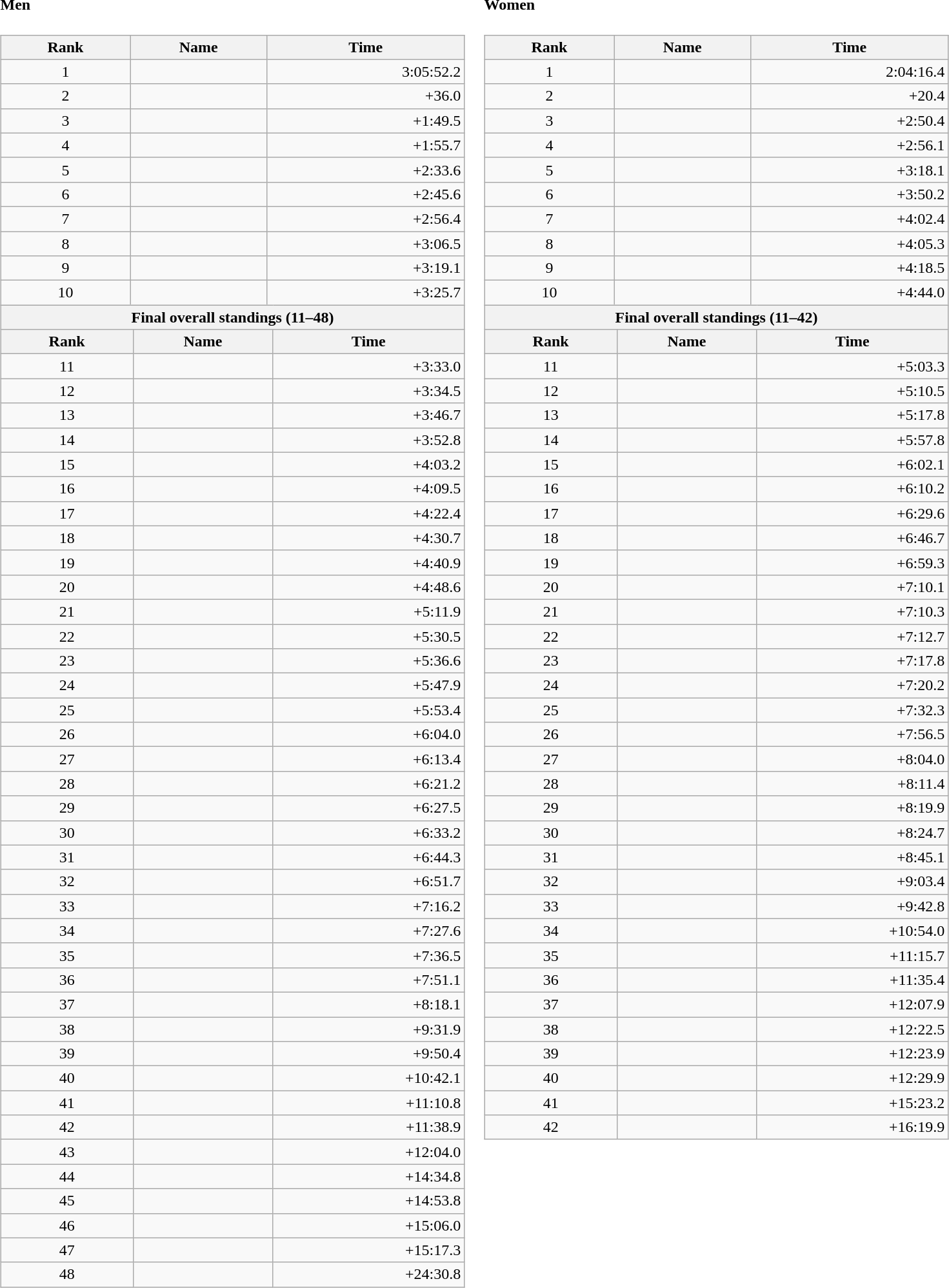<table border="0">
<tr>
<td valign="top"><br><h4>Men</h4><table class="wikitable" style="width:30em;margin-bottom:0;">
<tr>
<th>Rank</th>
<th>Name</th>
<th>Time</th>
</tr>
<tr>
<td style="text-align:center;">1</td>
<td>  </td>
<td align="right">3:05:52.2</td>
</tr>
<tr>
<td style="text-align:center;">2</td>
<td></td>
<td align="right">+36.0</td>
</tr>
<tr>
<td style="text-align:center;">3</td>
<td></td>
<td align="right">+1:49.5</td>
</tr>
<tr>
<td style="text-align:center;">4</td>
<td></td>
<td align="right">+1:55.7</td>
</tr>
<tr>
<td style="text-align:center;">5</td>
<td></td>
<td align="right">+2:33.6</td>
</tr>
<tr>
<td style="text-align:center;">6</td>
<td></td>
<td align="right">+2:45.6</td>
</tr>
<tr>
<td style="text-align:center;">7</td>
<td></td>
<td align="right">+2:56.4</td>
</tr>
<tr>
<td style="text-align:center;">8</td>
<td></td>
<td align="right">+3:06.5</td>
</tr>
<tr>
<td style="text-align:center;">9</td>
<td></td>
<td align="right">+3:19.1</td>
</tr>
<tr>
<td style="text-align:center;">10</td>
<td></td>
<td align="right">+3:25.7</td>
</tr>
</table>
<table class="collapsible collapsed wikitable" style="width:30em; margin-top:-1px;">
<tr>
<th scope="col" colspan="3">Final overall standings (11–48)</th>
</tr>
<tr>
<th scope="col">Rank</th>
<th scope="col">Name</th>
<th scope="col">Time</th>
</tr>
<tr>
<td style="text-align:center;">11</td>
<td></td>
<td align="right">+3:33.0</td>
</tr>
<tr>
<td style="text-align:center;">12</td>
<td></td>
<td align="right">+3:34.5</td>
</tr>
<tr>
<td style="text-align:center;">13</td>
<td></td>
<td align="right">+3:46.7</td>
</tr>
<tr>
<td style="text-align:center;">14</td>
<td></td>
<td align="right">+3:52.8</td>
</tr>
<tr>
<td style="text-align:center;">15</td>
<td></td>
<td align="right">+4:03.2</td>
</tr>
<tr>
<td style="text-align:center;">16</td>
<td></td>
<td align="right">+4:09.5</td>
</tr>
<tr>
<td style="text-align:center;">17</td>
<td></td>
<td align="right">+4:22.4</td>
</tr>
<tr>
<td style="text-align:center;">18</td>
<td></td>
<td align="right">+4:30.7</td>
</tr>
<tr>
<td style="text-align:center;">19</td>
<td></td>
<td align="right">+4:40.9</td>
</tr>
<tr>
<td style="text-align:center;">20</td>
<td></td>
<td align="right">+4:48.6</td>
</tr>
<tr>
<td style="text-align:center;">21</td>
<td></td>
<td align="right">+5:11.9</td>
</tr>
<tr>
<td style="text-align:center;">22</td>
<td></td>
<td align="right">+5:30.5</td>
</tr>
<tr>
<td style="text-align:center;">23</td>
<td></td>
<td align="right">+5:36.6</td>
</tr>
<tr>
<td style="text-align:center;">24</td>
<td></td>
<td align="right">+5:47.9</td>
</tr>
<tr>
<td style="text-align:center;">25</td>
<td></td>
<td align="right">+5:53.4</td>
</tr>
<tr>
<td style="text-align:center;">26</td>
<td></td>
<td align="right">+6:04.0</td>
</tr>
<tr>
<td style="text-align:center;">27</td>
<td></td>
<td align="right">+6:13.4</td>
</tr>
<tr>
<td style="text-align:center;">28</td>
<td></td>
<td align="right">+6:21.2</td>
</tr>
<tr>
<td style="text-align:center;">29</td>
<td></td>
<td align="right">+6:27.5</td>
</tr>
<tr>
<td style="text-align:center;">30</td>
<td></td>
<td align="right">+6:33.2</td>
</tr>
<tr>
<td style="text-align:center;">31</td>
<td></td>
<td align="right">+6:44.3</td>
</tr>
<tr>
<td style="text-align:center;">32</td>
<td></td>
<td align="right">+6:51.7</td>
</tr>
<tr>
<td style="text-align:center;">33</td>
<td></td>
<td align="right">+7:16.2</td>
</tr>
<tr>
<td style="text-align:center;">34</td>
<td></td>
<td align="right">+7:27.6</td>
</tr>
<tr>
<td style="text-align:center;">35</td>
<td></td>
<td align="right">+7:36.5</td>
</tr>
<tr>
<td style="text-align:center;">36</td>
<td></td>
<td align="right">+7:51.1</td>
</tr>
<tr>
<td style="text-align:center;">37</td>
<td></td>
<td align="right">+8:18.1</td>
</tr>
<tr>
<td style="text-align:center;">38</td>
<td></td>
<td align="right">+9:31.9</td>
</tr>
<tr>
<td style="text-align:center;">39</td>
<td></td>
<td align="right">+9:50.4</td>
</tr>
<tr>
<td style="text-align:center;">40</td>
<td></td>
<td align="right">+10:42.1</td>
</tr>
<tr>
<td style="text-align:center;">41</td>
<td></td>
<td align="right">+11:10.8</td>
</tr>
<tr>
<td style="text-align:center;">42</td>
<td></td>
<td align="right">+11:38.9</td>
</tr>
<tr>
<td style="text-align:center;">43</td>
<td></td>
<td align="right">+12:04.0</td>
</tr>
<tr>
<td style="text-align:center;">44</td>
<td></td>
<td align="right">+14:34.8</td>
</tr>
<tr>
<td style="text-align:center;">45</td>
<td></td>
<td align="right">+14:53.8</td>
</tr>
<tr>
<td style="text-align:center;">46</td>
<td></td>
<td align="right">+15:06.0</td>
</tr>
<tr>
<td style="text-align:center;">47</td>
<td></td>
<td align="right">+15:17.3</td>
</tr>
<tr>
<td style="text-align:center;">48</td>
<td></td>
<td align="right">+24:30.8</td>
</tr>
</table>
</td>
<td valign="top"><br><h4>Women</h4><table class="wikitable" style="width:30em;margin-bottom:0;">
<tr>
<th>Rank</th>
<th>Name</th>
<th>Time</th>
</tr>
<tr>
<td style="text-align:center;">1</td>
<td> </td>
<td align="right">2:04:16.4</td>
</tr>
<tr>
<td style="text-align:center;">2</td>
<td> </td>
<td align="right">+20.4</td>
</tr>
<tr>
<td style="text-align:center;">3</td>
<td></td>
<td align="right">+2:50.4</td>
</tr>
<tr>
<td style="text-align:center;">4</td>
<td></td>
<td align="right">+2:56.1</td>
</tr>
<tr>
<td style="text-align:center;">5</td>
<td></td>
<td align="right">+3:18.1</td>
</tr>
<tr>
<td style="text-align:center;">6</td>
<td></td>
<td align="right">+3:50.2</td>
</tr>
<tr>
<td style="text-align:center;">7</td>
<td></td>
<td align="right">+4:02.4</td>
</tr>
<tr>
<td style="text-align:center;">8</td>
<td></td>
<td align="right">+4:05.3</td>
</tr>
<tr>
<td style="text-align:center;">9</td>
<td></td>
<td align="right">+4:18.5</td>
</tr>
<tr>
<td style="text-align:center;">10</td>
<td></td>
<td align="right">+4:44.0</td>
</tr>
</table>
<table class="collapsible collapsed wikitable" style="width:30em; margin-top:-1px;">
<tr>
<th scope="col" colspan="3">Final overall standings (11–42)</th>
</tr>
<tr>
<th scope="col">Rank</th>
<th scope="col">Name</th>
<th scope="col">Time</th>
</tr>
<tr>
<td style="text-align:center;">11</td>
<td></td>
<td align="right">+5:03.3</td>
</tr>
<tr>
<td style="text-align:center;">12</td>
<td></td>
<td align="right">+5:10.5</td>
</tr>
<tr>
<td style="text-align:center;">13</td>
<td></td>
<td align="right">+5:17.8</td>
</tr>
<tr>
<td style="text-align:center;">14</td>
<td></td>
<td align="right">+5:57.8</td>
</tr>
<tr>
<td style="text-align:center;">15</td>
<td></td>
<td align="right">+6:02.1</td>
</tr>
<tr>
<td style="text-align:center;">16</td>
<td></td>
<td align="right">+6:10.2</td>
</tr>
<tr>
<td style="text-align:center;">17</td>
<td></td>
<td align="right">+6:29.6</td>
</tr>
<tr>
<td style="text-align:center;">18</td>
<td></td>
<td align="right">+6:46.7</td>
</tr>
<tr>
<td style="text-align:center;">19</td>
<td></td>
<td align="right">+6:59.3</td>
</tr>
<tr>
<td style="text-align:center;">20</td>
<td></td>
<td align="right">+7:10.1</td>
</tr>
<tr>
<td style="text-align:center;">21</td>
<td></td>
<td align="right">+7:10.3</td>
</tr>
<tr>
<td style="text-align:center;">22</td>
<td></td>
<td align="right">+7:12.7</td>
</tr>
<tr>
<td style="text-align:center;">23</td>
<td></td>
<td align="right">+7:17.8</td>
</tr>
<tr>
<td style="text-align:center;">24</td>
<td></td>
<td align="right">+7:20.2</td>
</tr>
<tr>
<td style="text-align:center;">25</td>
<td></td>
<td align="right">+7:32.3</td>
</tr>
<tr>
<td style="text-align:center;">26</td>
<td></td>
<td align="right">+7:56.5</td>
</tr>
<tr>
<td style="text-align:center;">27</td>
<td></td>
<td align="right">+8:04.0</td>
</tr>
<tr>
<td style="text-align:center;">28</td>
<td></td>
<td align="right">+8:11.4</td>
</tr>
<tr>
<td style="text-align:center;">29</td>
<td></td>
<td align="right">+8:19.9</td>
</tr>
<tr>
<td style="text-align:center;">30</td>
<td></td>
<td align="right">+8:24.7</td>
</tr>
<tr>
<td style="text-align:center;">31</td>
<td></td>
<td align="right">+8:45.1</td>
</tr>
<tr>
<td style="text-align:center;">32</td>
<td></td>
<td align="right">+9:03.4</td>
</tr>
<tr>
<td style="text-align:center;">33</td>
<td></td>
<td align="right">+9:42.8</td>
</tr>
<tr>
<td style="text-align:center;">34</td>
<td></td>
<td align="right">+10:54.0</td>
</tr>
<tr>
<td style="text-align:center;">35</td>
<td></td>
<td align="right">+11:15.7</td>
</tr>
<tr>
<td style="text-align:center;">36</td>
<td></td>
<td align="right">+11:35.4</td>
</tr>
<tr>
<td style="text-align:center;">37</td>
<td></td>
<td align="right">+12:07.9</td>
</tr>
<tr>
<td style="text-align:center;">38</td>
<td></td>
<td align="right">+12:22.5</td>
</tr>
<tr>
<td style="text-align:center;">39</td>
<td></td>
<td align="right">+12:23.9</td>
</tr>
<tr>
<td style="text-align:center;">40</td>
<td></td>
<td align="right">+12:29.9</td>
</tr>
<tr>
<td style="text-align:center;">41</td>
<td></td>
<td align="right">+15:23.2</td>
</tr>
<tr>
<td style="text-align:center;">42</td>
<td></td>
<td align="right">+16:19.9</td>
</tr>
</table>
</td>
</tr>
</table>
